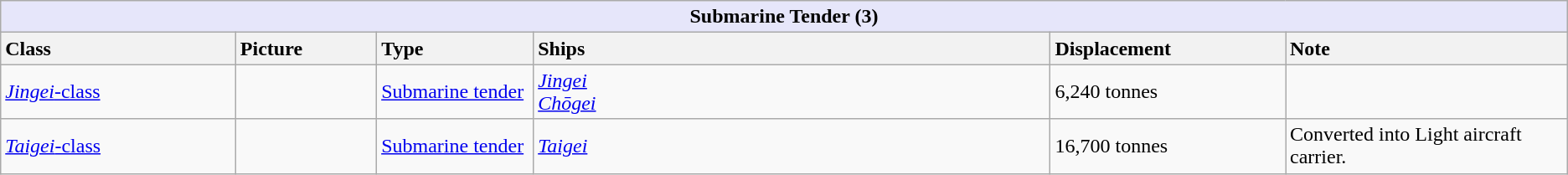<table class="wikitable ">
<tr>
<th colspan="6" style="background: lavender;">Submarine Tender (3)</th>
</tr>
<tr>
<th style="text-align:left; width:15%;">Class</th>
<th style="text-align:left; width:9%;">Picture</th>
<th style="text-align:left; width:10%;">Type</th>
<th style="text-align:left; width:33%;">Ships</th>
<th style="text-align:left; width:15%;">Displacement</th>
<th style="text-align:left; width:20%;">Note</th>
</tr>
<tr>
<td><a href='#'><em>Jingei</em>-class</a></td>
<td></td>
<td><a href='#'>Submarine tender</a></td>
<td><a href='#'><em>Jingei</em></a><br><a href='#'><em>Chōgei</em></a></td>
<td>6,240 tonnes</td>
<td></td>
</tr>
<tr>
<td><a href='#'><em>Taigei</em>-class</a></td>
<td></td>
<td><a href='#'>Submarine tender</a></td>
<td><a href='#'><em>Taigei</em></a></td>
<td>16,700 tonnes</td>
<td>Converted into Light aircraft carrier.</td>
</tr>
</table>
